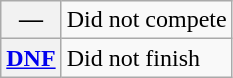<table class="wikitable">
<tr>
<th scope="row">—</th>
<td>Did not compete</td>
</tr>
<tr>
<th scope="row"><a href='#'>DNF</a></th>
<td>Did not finish</td>
</tr>
</table>
